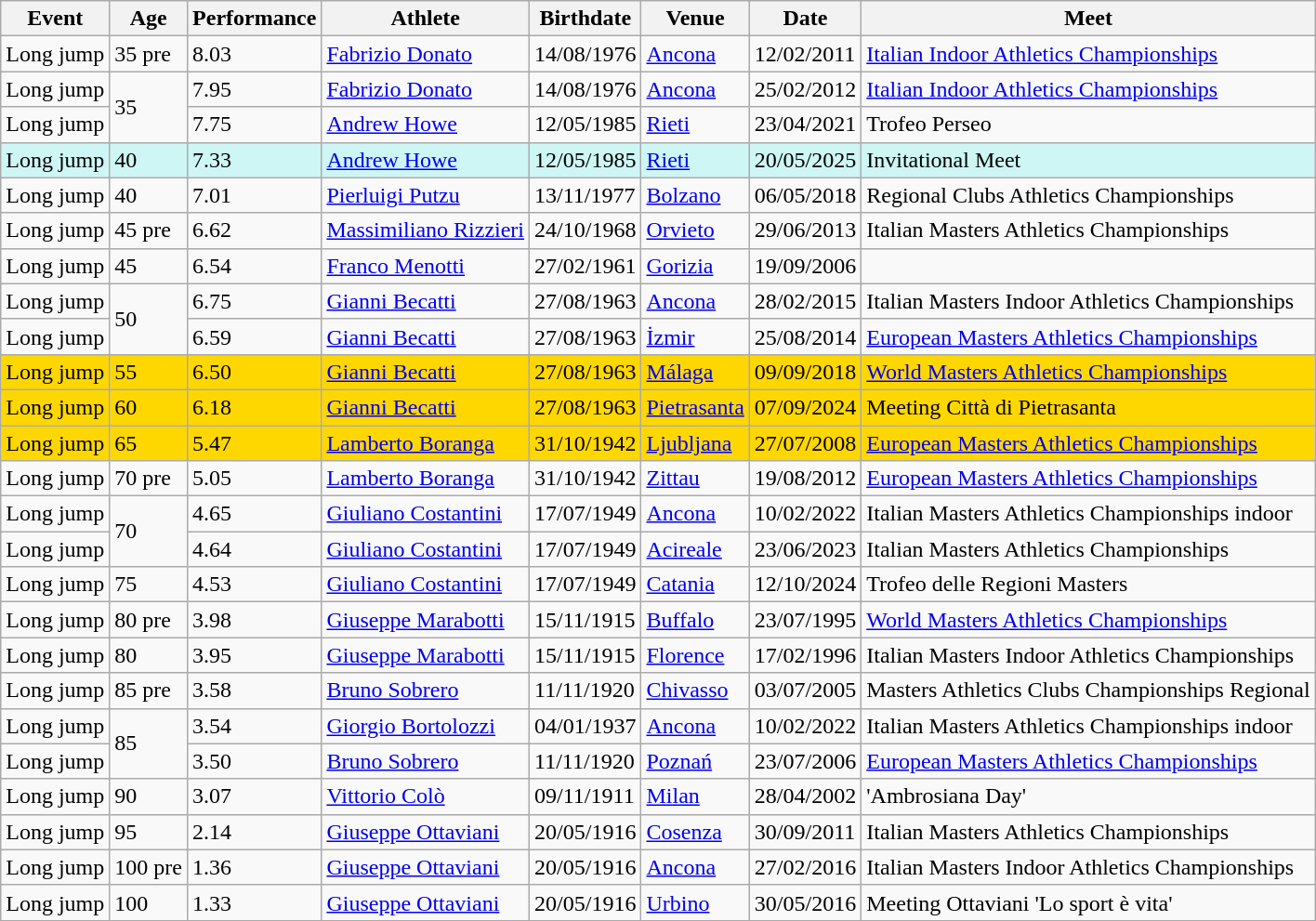<table class="wikitable" width= style="font-size:90%; text-align:center">
<tr>
<th>Event</th>
<th>Age</th>
<th>Performance</th>
<th>Athlete</th>
<th>Birthdate</th>
<th>Venue</th>
<th>Date</th>
<th>Meet</th>
</tr>
<tr>
<td>Long jump</td>
<td>35 pre</td>
<td>8.03 </td>
<td align=left><a href='#'>Fabrizio Donato</a></td>
<td>14/08/1976</td>
<td align=left><a href='#'>Ancona</a></td>
<td>12/02/2011</td>
<td><a href='#'>Italian Indoor Athletics Championships</a></td>
</tr>
<tr>
<td>Long jump</td>
<td rowspan=2>35</td>
<td>7.95 </td>
<td align=left><a href='#'>Fabrizio Donato</a></td>
<td>14/08/1976</td>
<td align=left><a href='#'>Ancona</a></td>
<td>25/02/2012</td>
<td><a href='#'>Italian Indoor Athletics Championships</a></td>
</tr>
<tr>
<td>Long jump</td>
<td>7.75 </td>
<td align=left><a href='#'>Andrew Howe</a></td>
<td>12/05/1985</td>
<td align=left><a href='#'>Rieti</a></td>
<td>23/04/2021</td>
<td>Trofeo Perseo</td>
</tr>
<tr style="background:#cef6f5;">
<td>Long jump</td>
<td>40</td>
<td>7.33 </td>
<td align=left><a href='#'>Andrew Howe</a></td>
<td>12/05/1985</td>
<td align=left><a href='#'>Rieti</a></td>
<td>20/05/2025</td>
<td>Invitational Meet</td>
</tr>
<tr>
<td>Long jump</td>
<td>40</td>
<td>7.01 </td>
<td align=left><a href='#'>Pierluigi Putzu</a></td>
<td>13/11/1977</td>
<td align=left><a href='#'>Bolzano</a></td>
<td>06/05/2018</td>
<td>Regional Clubs Athletics Championships</td>
</tr>
<tr>
<td>Long jump</td>
<td>45 pre</td>
<td>6.62 </td>
<td align=left><a href='#'>Massimiliano Rizzieri</a></td>
<td>24/10/1968</td>
<td align=left><a href='#'>Orvieto</a></td>
<td>29/06/2013</td>
<td>Italian Masters Athletics Championships</td>
</tr>
<tr>
<td>Long jump</td>
<td>45</td>
<td>6.54 </td>
<td align=left><a href='#'>Franco Menotti</a></td>
<td>27/02/1961</td>
<td align=left><a href='#'>Gorizia</a></td>
<td>19/09/2006</td>
<td></td>
</tr>
<tr>
<td>Long jump</td>
<td rowspan=2>50</td>
<td>6.75 </td>
<td align=left><a href='#'>Gianni Becatti</a></td>
<td>27/08/1963</td>
<td align=left><a href='#'>Ancona</a></td>
<td>28/02/2015</td>
<td>Italian Masters Indoor Athletics Championships</td>
</tr>
<tr>
<td>Long jump</td>
<td>6.59 </td>
<td align=left><a href='#'>Gianni Becatti</a></td>
<td>27/08/1963</td>
<td align=left><a href='#'>İzmir</a></td>
<td>25/08/2014</td>
<td><a href='#'>European Masters Athletics Championships</a></td>
</tr>
<tr bgcolor=Gold>
<td>Long jump</td>
<td>55</td>
<td>6.50 </td>
<td align=left><a href='#'>Gianni Becatti</a></td>
<td>27/08/1963</td>
<td align=left><a href='#'>Málaga</a></td>
<td>09/09/2018</td>
<td><a href='#'>World Masters Athletics Championships</a></td>
</tr>
<tr bgcolor=Gold>
<td>Long jump</td>
<td>60</td>
<td>6.18 </td>
<td align=left><a href='#'>Gianni Becatti</a></td>
<td>27/08/1963</td>
<td align=left><a href='#'>Pietrasanta</a></td>
<td>07/09/2024</td>
<td>Meeting Città di Pietrasanta</td>
</tr>
<tr bgcolor=Gold>
<td>Long jump</td>
<td>65</td>
<td>5.47 </td>
<td align=left><a href='#'>Lamberto Boranga</a></td>
<td>31/10/1942</td>
<td align=left><a href='#'>Ljubljana</a></td>
<td>27/07/2008</td>
<td><a href='#'>European Masters Athletics Championships</a></td>
</tr>
<tr>
<td>Long jump</td>
<td>70 pre</td>
<td>5.05 </td>
<td align=left><a href='#'>Lamberto Boranga</a></td>
<td>31/10/1942</td>
<td align=left><a href='#'>Zittau</a></td>
<td>19/08/2012</td>
<td><a href='#'>European Masters Athletics Championships</a></td>
</tr>
<tr>
<td>Long jump</td>
<td rowspan=2>70</td>
<td>4.65 </td>
<td align=left><a href='#'>Giuliano Costantini</a></td>
<td>17/07/1949</td>
<td align=left><a href='#'>Ancona</a></td>
<td>10/02/2022</td>
<td>Italian Masters Athletics Championships indoor</td>
</tr>
<tr>
<td>Long jump</td>
<td>4.64 </td>
<td align=left><a href='#'>Giuliano Costantini</a></td>
<td>17/07/1949</td>
<td align=left><a href='#'>Acireale</a></td>
<td>23/06/2023</td>
<td>Italian Masters Athletics Championships</td>
</tr>
<tr>
<td>Long jump</td>
<td>75</td>
<td>4.53 </td>
<td align=left><a href='#'>Giuliano Costantini</a></td>
<td>17/07/1949</td>
<td align=left><a href='#'>Catania</a></td>
<td>12/10/2024</td>
<td>Trofeo delle Regioni Masters</td>
</tr>
<tr>
<td>Long jump</td>
<td>80 pre</td>
<td>3.98 </td>
<td align=left><a href='#'>Giuseppe Marabotti</a></td>
<td>15/11/1915</td>
<td align=left><a href='#'>Buffalo</a></td>
<td>23/07/1995</td>
<td><a href='#'>World Masters Athletics Championships</a></td>
</tr>
<tr>
<td>Long jump</td>
<td>80</td>
<td>3.95 </td>
<td align=left><a href='#'>Giuseppe Marabotti</a></td>
<td>15/11/1915</td>
<td align=left><a href='#'>Florence</a></td>
<td>17/02/1996</td>
<td>Italian Masters Indoor Athletics Championships</td>
</tr>
<tr>
<td>Long jump</td>
<td>85 pre</td>
<td>3.58 </td>
<td align=left><a href='#'>Bruno Sobrero</a></td>
<td>11/11/1920</td>
<td align=left><a href='#'>Chivasso</a></td>
<td>03/07/2005</td>
<td>Masters Athletics Clubs Championships Regional</td>
</tr>
<tr>
<td>Long jump</td>
<td rowspan=2>85</td>
<td>3.54 </td>
<td align=left><a href='#'>Giorgio Bortolozzi</a></td>
<td>04/01/1937</td>
<td align=left><a href='#'>Ancona</a></td>
<td>10/02/2022</td>
<td>Italian Masters Athletics Championships indoor</td>
</tr>
<tr>
<td>Long jump</td>
<td>3.50 </td>
<td align=left><a href='#'>Bruno Sobrero</a></td>
<td>11/11/1920</td>
<td align=left><a href='#'>Poznań</a></td>
<td>23/07/2006</td>
<td><a href='#'>European Masters Athletics Championships</a></td>
</tr>
<tr>
<td>Long jump</td>
<td>90</td>
<td>3.07 </td>
<td align=left><a href='#'>Vittorio Colò</a></td>
<td>09/11/1911</td>
<td align=left><a href='#'>Milan</a></td>
<td>28/04/2002</td>
<td>'Ambrosiana Day'</td>
</tr>
<tr>
<td>Long jump</td>
<td>95</td>
<td>2.14 </td>
<td align=left><a href='#'>Giuseppe Ottaviani</a></td>
<td>20/05/1916</td>
<td align=left><a href='#'>Cosenza</a></td>
<td>30/09/2011</td>
<td>Italian Masters Athletics Championships</td>
</tr>
<tr>
<td>Long jump</td>
<td>100 pre</td>
<td>1.36 </td>
<td align=left><a href='#'>Giuseppe Ottaviani</a></td>
<td>20/05/1916</td>
<td align=left><a href='#'>Ancona</a></td>
<td>27/02/2016</td>
<td>Italian Masters Indoor Athletics Championships</td>
</tr>
<tr>
<td>Long jump</td>
<td>100</td>
<td>1.33 </td>
<td align=left><a href='#'>Giuseppe Ottaviani</a></td>
<td>20/05/1916</td>
<td align=left><a href='#'>Urbino</a></td>
<td>30/05/2016</td>
<td>Meeting Ottaviani 'Lo sport è vita'</td>
</tr>
<tr>
</tr>
</table>
